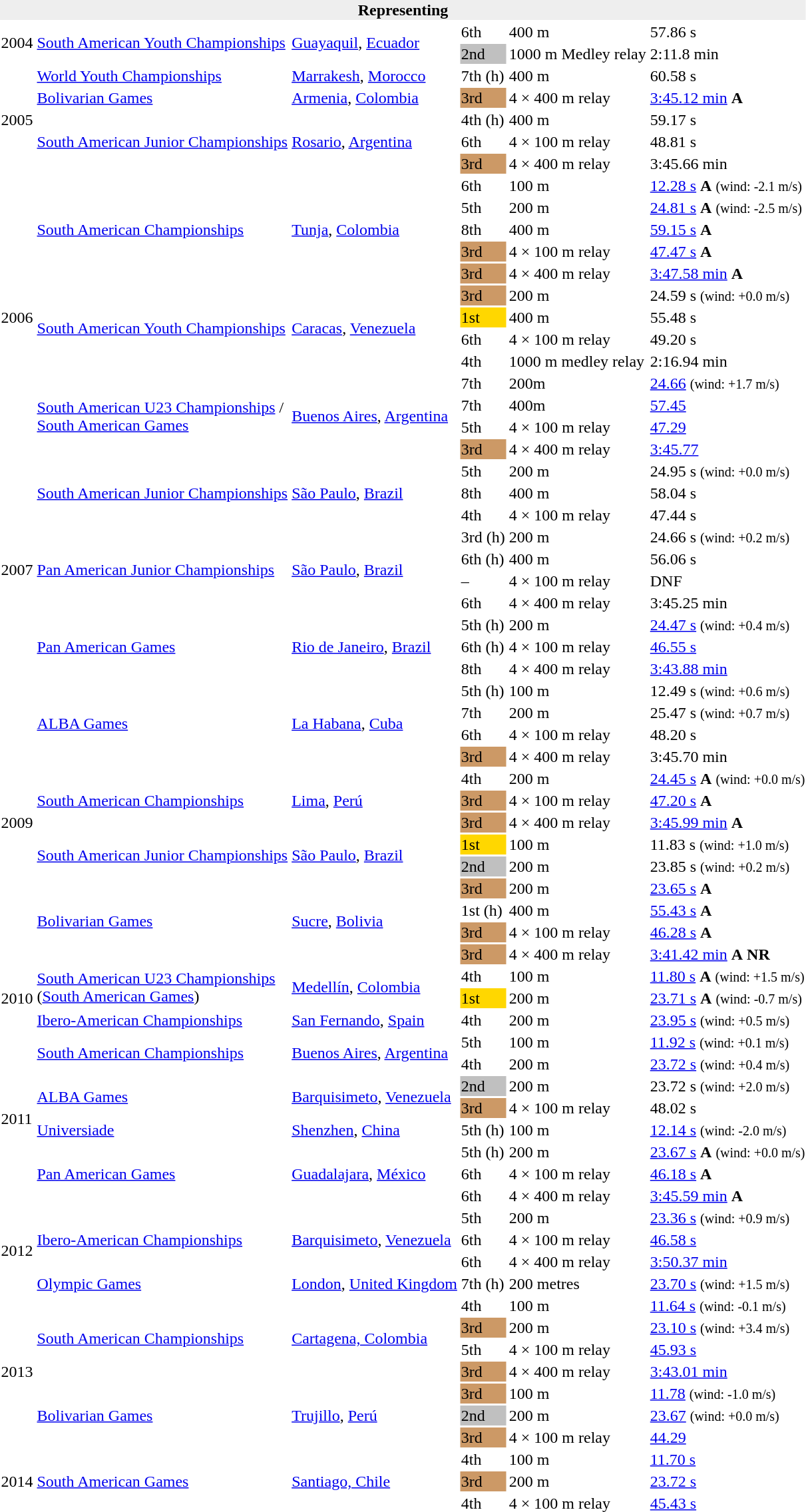<table>
<tr>
<th bgcolor="#eeeeee" colspan="6">Representing </th>
</tr>
<tr>
<td rowspan=2>2004</td>
<td rowspan=2><a href='#'>South American Youth Championships</a></td>
<td rowspan=2><a href='#'>Guayaquil</a>, <a href='#'>Ecuador</a></td>
<td>6th</td>
<td>400 m</td>
<td>57.86 s</td>
</tr>
<tr>
<td bgcolor=silver>2nd</td>
<td>1000 m Medley relay</td>
<td>2:11.8 min</td>
</tr>
<tr>
<td rowspan=5>2005</td>
<td><a href='#'>World Youth Championships</a></td>
<td><a href='#'>Marrakesh</a>, <a href='#'>Morocco</a></td>
<td>7th (h)</td>
<td>400 m</td>
<td>60.58 s</td>
</tr>
<tr>
<td><a href='#'>Bolivarian Games</a></td>
<td><a href='#'>Armenia</a>, <a href='#'>Colombia</a></td>
<td bgcolor=cc9966>3rd</td>
<td>4 × 400 m relay</td>
<td><a href='#'>3:45.12 min</a> <strong>A</strong></td>
</tr>
<tr>
<td rowspan=3><a href='#'>South American Junior Championships</a></td>
<td rowspan=3><a href='#'>Rosario</a>, <a href='#'>Argentina</a></td>
<td>4th (h)</td>
<td>400 m</td>
<td>59.17 s</td>
</tr>
<tr>
<td>6th</td>
<td>4 × 100 m relay</td>
<td>48.81 s</td>
</tr>
<tr>
<td bgcolor=cc9966>3rd</td>
<td>4 × 400 m relay</td>
<td>3:45.66 min</td>
</tr>
<tr>
<td rowspan=13>2006</td>
<td rowspan=5><a href='#'>South American Championships</a></td>
<td rowspan=5><a href='#'>Tunja</a>, <a href='#'>Colombia</a></td>
<td>6th</td>
<td>100 m</td>
<td><a href='#'>12.28 s</a> <strong>A</strong> <small>(wind: -2.1 m/s)</small></td>
</tr>
<tr>
<td>5th</td>
<td>200 m</td>
<td><a href='#'>24.81 s</a> <strong>A</strong> <small>(wind: -2.5 m/s)</small></td>
</tr>
<tr>
<td>8th</td>
<td>400 m</td>
<td><a href='#'>59.15 s</a> <strong>A</strong></td>
</tr>
<tr>
<td bgcolor=cc9966>3rd</td>
<td>4 × 100 m relay</td>
<td><a href='#'>47.47 s</a> <strong>A</strong></td>
</tr>
<tr>
<td bgcolor=cc9966>3rd</td>
<td>4 × 400 m relay</td>
<td><a href='#'>3:47.58 min</a> <strong>A</strong></td>
</tr>
<tr>
<td rowspan=4><a href='#'>South American Youth Championships</a></td>
<td rowspan=4><a href='#'>Caracas</a>, <a href='#'>Venezuela</a></td>
<td bgcolor=cc9966>3rd</td>
<td>200 m</td>
<td>24.59 s  <small>(wind: +0.0 m/s)</small></td>
</tr>
<tr>
<td bgcolor=gold>1st</td>
<td>400 m</td>
<td>55.48 s</td>
</tr>
<tr>
<td>6th</td>
<td>4 × 100 m relay</td>
<td>49.20 s</td>
</tr>
<tr>
<td>4th</td>
<td>1000 m medley relay</td>
<td>2:16.94 min</td>
</tr>
<tr>
<td rowspan=4><a href='#'>South American U23 Championships</a> /<br> <a href='#'>South American Games</a></td>
<td rowspan=4><a href='#'>Buenos Aires</a>, <a href='#'>Argentina</a></td>
<td>7th</td>
<td>200m</td>
<td><a href='#'>24.66</a> <small>(wind: +1.7 m/s)</small></td>
</tr>
<tr>
<td>7th</td>
<td>400m</td>
<td><a href='#'>57.45</a></td>
</tr>
<tr>
<td>5th</td>
<td>4 × 100 m relay</td>
<td><a href='#'>47.29</a></td>
</tr>
<tr>
<td bgcolor="cc9966">3rd</td>
<td>4 × 400 m relay</td>
<td><a href='#'>3:45.77</a></td>
</tr>
<tr>
<td rowspan=10>2007</td>
<td rowspan=3><a href='#'>South American Junior Championships</a></td>
<td rowspan=3><a href='#'>São Paulo</a>, <a href='#'>Brazil</a></td>
<td>5th</td>
<td>200 m</td>
<td>24.95 s  <small>(wind: +0.0 m/s)</small></td>
</tr>
<tr>
<td>8th</td>
<td>400 m</td>
<td>58.04 s</td>
</tr>
<tr>
<td>4th</td>
<td>4 × 100 m relay</td>
<td>47.44 s</td>
</tr>
<tr>
<td rowspan=4><a href='#'>Pan American Junior Championships</a></td>
<td rowspan=4><a href='#'>São Paulo</a>, <a href='#'>Brazil</a></td>
<td>3rd (h)</td>
<td>200 m</td>
<td>24.66 s <small>(wind: +0.2 m/s)</small></td>
</tr>
<tr>
<td>6th (h)</td>
<td>400 m</td>
<td>56.06 s</td>
</tr>
<tr>
<td>–</td>
<td>4 × 100 m relay</td>
<td>DNF</td>
</tr>
<tr>
<td>6th</td>
<td>4 × 400 m relay</td>
<td>3:45.25 min</td>
</tr>
<tr>
<td rowspan=3><a href='#'>Pan American Games</a></td>
<td rowspan=3><a href='#'>Rio de Janeiro</a>, <a href='#'>Brazil</a></td>
<td>5th (h)</td>
<td>200 m</td>
<td><a href='#'>24.47 s</a> <small>(wind: +0.4 m/s)</small></td>
</tr>
<tr>
<td>6th (h)</td>
<td>4 × 100 m relay</td>
<td><a href='#'>46.55 s</a></td>
</tr>
<tr>
<td>8th</td>
<td>4 × 400 m relay</td>
<td><a href='#'>3:43.88 min</a></td>
</tr>
<tr>
<td rowspan=13>2009</td>
<td rowspan=4><a href='#'>ALBA Games</a></td>
<td rowspan=4><a href='#'>La Habana</a>, <a href='#'>Cuba</a></td>
<td>5th (h)</td>
<td>100 m</td>
<td>12.49 s <small>(wind: +0.6 m/s)</small></td>
</tr>
<tr>
<td>7th</td>
<td>200 m</td>
<td>25.47 s <small>(wind: +0.7 m/s)</small></td>
</tr>
<tr>
<td>6th</td>
<td>4 × 100 m relay</td>
<td>48.20 s</td>
</tr>
<tr>
<td bgcolor=cc9966>3rd</td>
<td>4 × 400 m relay</td>
<td>3:45.70 min</td>
</tr>
<tr>
<td rowspan=3><a href='#'>South American Championships</a></td>
<td rowspan=3><a href='#'>Lima</a>, <a href='#'>Perú</a></td>
<td>4th</td>
<td>200 m</td>
<td><a href='#'>24.45 s</a> <strong>A</strong> <small>(wind: +0.0 m/s)</small></td>
</tr>
<tr>
<td bgcolor=cc9966>3rd</td>
<td>4 × 100 m relay</td>
<td><a href='#'>47.20 s</a> <strong>A</strong></td>
</tr>
<tr>
<td bgcolor=cc9966>3rd</td>
<td>4 × 400 m relay</td>
<td><a href='#'>3:45.99 min</a> <strong>A</strong></td>
</tr>
<tr>
<td rowspan=2><a href='#'>South American Junior Championships</a></td>
<td rowspan=2><a href='#'>São Paulo</a>, <a href='#'>Brazil</a></td>
<td bgcolor=gold>1st</td>
<td>100 m</td>
<td>11.83 s <small>(wind: +1.0 m/s)</small></td>
</tr>
<tr>
<td bgcolor=silver>2nd</td>
<td>200 m</td>
<td>23.85 s <small>(wind: +0.2 m/s)</small></td>
</tr>
<tr>
<td rowspan=4><a href='#'>Bolivarian Games</a></td>
<td rowspan=4><a href='#'>Sucre</a>, <a href='#'>Bolivia</a></td>
<td bgcolor=cc9966>3rd</td>
<td>200 m</td>
<td><a href='#'>23.65 s</a> <strong>A</strong></td>
</tr>
<tr>
<td>1st (h)</td>
<td>400 m</td>
<td><a href='#'>55.43 s</a> <strong>A</strong></td>
</tr>
<tr>
<td bgcolor=cc9966>3rd</td>
<td>4 × 100 m relay</td>
<td><a href='#'>46.28 s</a> <strong>A</strong></td>
</tr>
<tr>
<td bgcolor=cc9966>3rd</td>
<td>4 × 400 m relay</td>
<td><a href='#'>3:41.42 min</a> <strong>A</strong> <strong>NR</strong></td>
</tr>
<tr>
<td rowspan=3>2010</td>
<td rowspan=2><a href='#'>South American U23 Championships</a> <br>(<a href='#'>South American Games</a>)</td>
<td rowspan=2><a href='#'>Medellín</a>, <a href='#'>Colombia</a></td>
<td>4th</td>
<td>100 m</td>
<td><a href='#'>11.80 s</a> <strong>A</strong> <small>(wind: +1.5 m/s)</small></td>
</tr>
<tr>
<td bgcolor=gold>1st</td>
<td>200 m</td>
<td><a href='#'>23.71 s</a> <strong>A</strong> <small>(wind: -0.7 m/s)</small></td>
</tr>
<tr>
<td><a href='#'>Ibero-American Championships</a></td>
<td><a href='#'>San Fernando</a>, <a href='#'>Spain</a></td>
<td>4th</td>
<td>200 m</td>
<td><a href='#'>23.95 s</a> <small>(wind: +0.5 m/s)</small></td>
</tr>
<tr>
<td rowspan=8>2011</td>
<td rowspan=2><a href='#'>South American Championships</a></td>
<td rowspan=2><a href='#'>Buenos Aires</a>, <a href='#'>Argentina</a></td>
<td>5th</td>
<td>100 m</td>
<td><a href='#'>11.92 s</a> <small>(wind: +0.1 m/s)</small></td>
</tr>
<tr>
<td>4th</td>
<td>200 m</td>
<td><a href='#'>23.72 s</a> <small>(wind: +0.4 m/s)</small></td>
</tr>
<tr>
<td rowspan=2><a href='#'>ALBA Games</a></td>
<td rowspan=2><a href='#'>Barquisimeto</a>, <a href='#'>Venezuela</a></td>
<td bgcolor=silver>2nd</td>
<td>200 m</td>
<td>23.72 s <small>(wind: +2.0 m/s)</small></td>
</tr>
<tr>
<td bgcolor=cc9966>3rd</td>
<td>4 × 100 m relay</td>
<td>48.02 s</td>
</tr>
<tr>
<td><a href='#'>Universiade</a></td>
<td><a href='#'>Shenzhen</a>, <a href='#'>China</a></td>
<td>5th (h)</td>
<td>100 m</td>
<td><a href='#'>12.14 s</a> <small>(wind: -2.0 m/s)</small></td>
</tr>
<tr>
<td rowspan=3><a href='#'>Pan American Games</a></td>
<td rowspan=3><a href='#'>Guadalajara</a>, <a href='#'>México</a></td>
<td>5th (h)</td>
<td>200 m</td>
<td><a href='#'>23.67 s</a> <strong>A</strong> <small>(wind: +0.0 m/s)</small></td>
</tr>
<tr>
<td>6th</td>
<td>4 × 100 m relay</td>
<td><a href='#'>46.18 s</a> <strong>A</strong></td>
</tr>
<tr>
<td>6th</td>
<td>4 × 400 m relay</td>
<td><a href='#'>3:45.59 min</a> <strong>A</strong></td>
</tr>
<tr>
<td rowspan=4>2012</td>
<td rowspan=3><a href='#'>Ibero-American Championships</a></td>
<td rowspan=3><a href='#'>Barquisimeto</a>, <a href='#'>Venezuela</a></td>
<td>5th</td>
<td>200 m</td>
<td><a href='#'>23.36 s</a> <small>(wind: +0.9 m/s)</small></td>
</tr>
<tr>
<td>6th</td>
<td>4 × 100 m relay</td>
<td><a href='#'>46.58 s</a></td>
</tr>
<tr>
<td>6th</td>
<td>4 × 400 m relay</td>
<td><a href='#'>3:50.37 min</a></td>
</tr>
<tr>
<td><a href='#'>Olympic Games</a></td>
<td><a href='#'>London</a>, <a href='#'>United Kingdom</a></td>
<td>7th (h)</td>
<td>200 metres</td>
<td><a href='#'>23.70 s</a> <small>(wind: +1.5 m/s)</small></td>
</tr>
<tr>
<td rowspan=7>2013</td>
<td rowspan=4><a href='#'>South American Championships</a></td>
<td rowspan=4><a href='#'>Cartagena, Colombia</a></td>
<td>4th</td>
<td>100 m</td>
<td><a href='#'>11.64 s</a> <small>(wind: -0.1 m/s)</small></td>
</tr>
<tr>
<td bgcolor=cc9966>3rd</td>
<td>200 m</td>
<td><a href='#'>23.10 s</a> <small>(wind: +3.4 m/s)</small></td>
</tr>
<tr>
<td>5th</td>
<td>4 × 100 m relay</td>
<td><a href='#'>45.93 s</a></td>
</tr>
<tr>
<td bgcolor=cc9966>3rd</td>
<td>4 × 400 m relay</td>
<td><a href='#'>3:43.01 min</a></td>
</tr>
<tr>
<td rowspan=3><a href='#'>Bolivarian Games</a></td>
<td rowspan=3><a href='#'>Trujillo</a>, <a href='#'>Perú</a></td>
<td bgcolor="cc9966">3rd</td>
<td>100 m</td>
<td><a href='#'>11.78</a> <small>(wind: -1.0 m/s)</small></td>
</tr>
<tr>
<td bgcolor=silver>2nd</td>
<td>200 m</td>
<td><a href='#'>23.67</a> <small>(wind: +0.0 m/s)</small></td>
</tr>
<tr>
<td bgcolor="cc9966">3rd</td>
<td>4 × 100 m relay</td>
<td><a href='#'>44.29</a></td>
</tr>
<tr>
<td rowspan=3>2014</td>
<td rowspan=3><a href='#'>South American Games</a></td>
<td rowspan=3><a href='#'>Santiago, Chile</a></td>
<td>4th</td>
<td>100 m</td>
<td><a href='#'>11.70 s</a></td>
</tr>
<tr>
<td bgcolor=cc9966>3rd</td>
<td>200 m</td>
<td><a href='#'>23.72 s</a></td>
</tr>
<tr>
<td>4th</td>
<td>4 × 100 m relay</td>
<td><a href='#'>45.43 s</a></td>
</tr>
</table>
